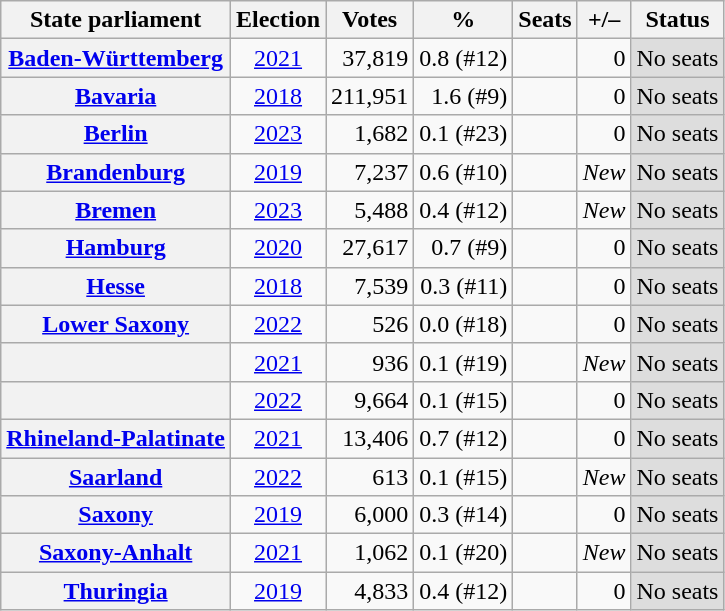<table class="wikitable sortable" style="text-align:right">
<tr>
<th>State parliament</th>
<th>Election</th>
<th>Votes</th>
<th>%</th>
<th>Seats</th>
<th>+/–</th>
<th>Status</th>
</tr>
<tr>
<th><a href='#'>Baden-Württemberg</a></th>
<td align=center><a href='#'>2021</a></td>
<td>37,819</td>
<td>0.8 (#12)</td>
<td></td>
<td> 0</td>
<td align=center style="background:#ddd;">No seats</td>
</tr>
<tr>
<th><a href='#'>Bavaria</a></th>
<td align=center><a href='#'>2018</a></td>
<td>211,951</td>
<td>1.6 (#9)</td>
<td></td>
<td> 0</td>
<td align=center style="background:#ddd;">No seats</td>
</tr>
<tr>
<th><a href='#'>Berlin</a></th>
<td align=center><a href='#'>2023</a></td>
<td>1,682</td>
<td>0.1 (#23)</td>
<td></td>
<td> 0</td>
<td align=center style="background:#ddd;">No seats</td>
</tr>
<tr>
<th><a href='#'>Brandenburg</a></th>
<td align=center><a href='#'>2019</a></td>
<td>7,237</td>
<td>0.6 (#10)</td>
<td></td>
<td><em>New</em></td>
<td align=center style="background:#ddd;">No seats</td>
</tr>
<tr>
<th><a href='#'>Bremen</a></th>
<td align=center><a href='#'>2023</a></td>
<td>5,488</td>
<td>0.4 (#12)</td>
<td></td>
<td><em>New</em></td>
<td align=center style="background:#ddd;">No seats</td>
</tr>
<tr>
<th><a href='#'>Hamburg</a></th>
<td align=center><a href='#'>2020</a></td>
<td>27,617</td>
<td>0.7 (#9)</td>
<td></td>
<td> 0</td>
<td align=center style="background:#ddd;">No seats</td>
</tr>
<tr>
<th><a href='#'>Hesse</a></th>
<td align=center><a href='#'>2018</a></td>
<td>7,539</td>
<td>0.3 (#11)</td>
<td></td>
<td> 0</td>
<td align=center style="background:#ddd;">No seats</td>
</tr>
<tr>
<th><a href='#'>Lower Saxony</a></th>
<td align=center><a href='#'>2022</a></td>
<td>526</td>
<td>0.0 (#18)</td>
<td></td>
<td> 0</td>
<td align=center style="background:#ddd;">No seats</td>
</tr>
<tr>
<th><a href='#'></a></th>
<td align=center><a href='#'>2021</a></td>
<td>936</td>
<td>0.1 (#19)</td>
<td></td>
<td><em>New</em></td>
<td align=center style="background:#ddd;">No seats</td>
</tr>
<tr>
<th><a href='#'></a></th>
<td align=center><a href='#'>2022</a></td>
<td>9,664</td>
<td>0.1 (#15)</td>
<td></td>
<td> 0</td>
<td align=center style="background:#ddd;">No seats</td>
</tr>
<tr>
<th><a href='#'>Rhineland-Palatinate</a></th>
<td align=center><a href='#'>2021</a></td>
<td>13,406</td>
<td>0.7 (#12)</td>
<td></td>
<td> 0</td>
<td align=center style="background:#ddd;">No seats</td>
</tr>
<tr>
<th><a href='#'>Saarland</a></th>
<td align=center><a href='#'>2022</a></td>
<td>613</td>
<td>0.1 (#15)</td>
<td></td>
<td><em>New</em></td>
<td align=center style="background:#ddd;">No seats</td>
</tr>
<tr>
<th><a href='#'>Saxony</a></th>
<td align=center><a href='#'>2019</a></td>
<td>6,000</td>
<td>0.3 (#14)</td>
<td></td>
<td> 0</td>
<td align=center style="background:#ddd;">No seats</td>
</tr>
<tr>
<th><a href='#'>Saxony-Anhalt</a></th>
<td align=center><a href='#'>2021</a></td>
<td>1,062</td>
<td>0.1 (#20)</td>
<td></td>
<td><em>New</em></td>
<td align=center style="background:#ddd;">No seats</td>
</tr>
<tr>
<th><a href='#'>Thuringia</a></th>
<td align=center><a href='#'>2019</a></td>
<td>4,833</td>
<td>0.4 (#12)</td>
<td></td>
<td> 0</td>
<td align=center style="background:#ddd;">No seats</td>
</tr>
</table>
